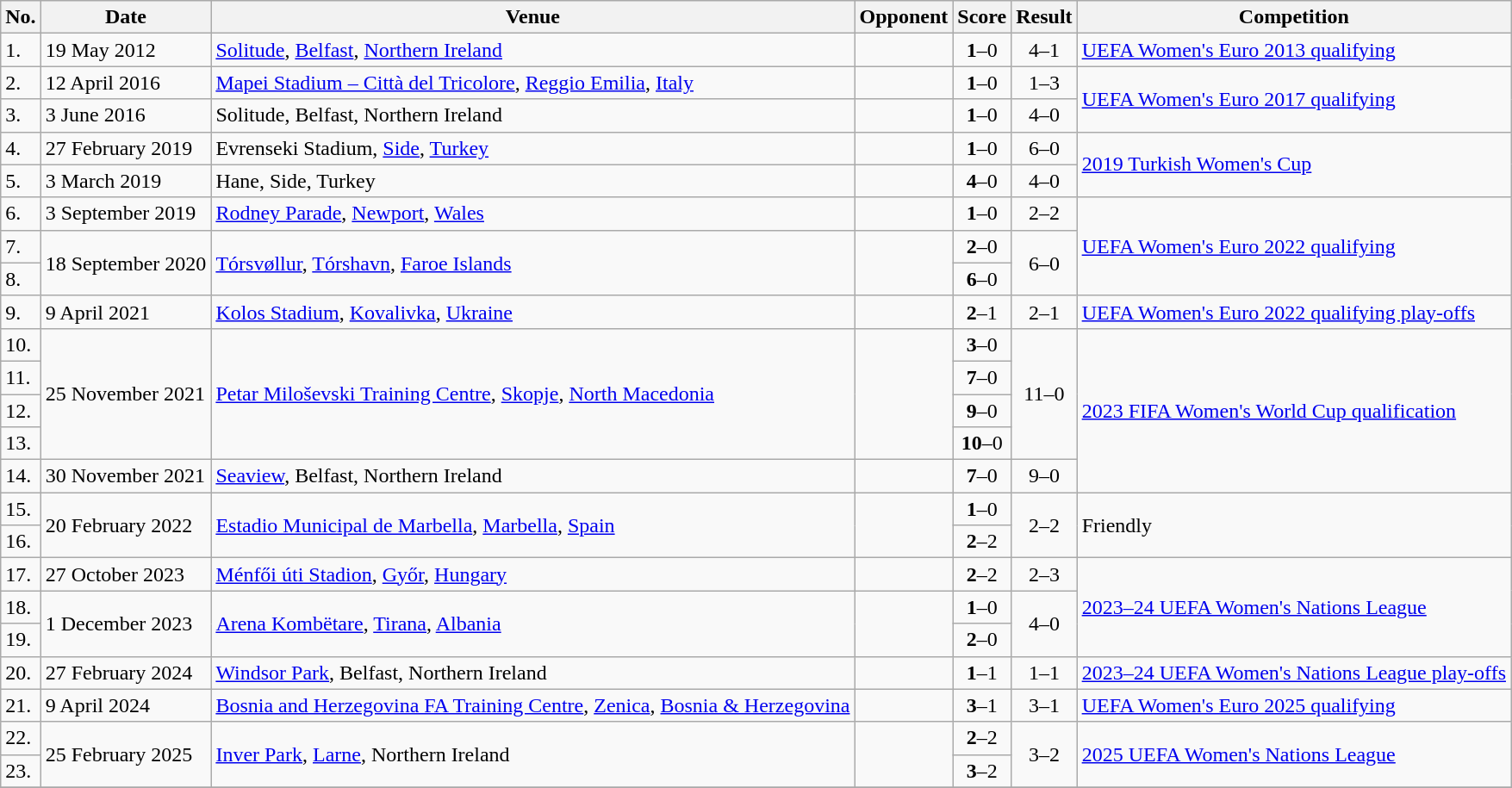<table class="wikitable">
<tr>
<th>No.</th>
<th>Date</th>
<th>Venue</th>
<th>Opponent</th>
<th>Score</th>
<th>Result</th>
<th>Competition</th>
</tr>
<tr>
<td>1.</td>
<td>19 May 2012</td>
<td><a href='#'>Solitude</a>, <a href='#'>Belfast</a>, <a href='#'>Northern Ireland</a></td>
<td></td>
<td align=center><strong>1</strong>–0</td>
<td align=center>4–1</td>
<td><a href='#'>UEFA Women's Euro 2013 qualifying</a></td>
</tr>
<tr>
<td>2.</td>
<td>12 April 2016</td>
<td><a href='#'>Mapei Stadium – Città del Tricolore</a>, <a href='#'>Reggio Emilia</a>, <a href='#'>Italy</a></td>
<td></td>
<td align=center><strong>1</strong>–0</td>
<td align=center>1–3</td>
<td rowspan=2><a href='#'>UEFA Women's Euro 2017 qualifying</a></td>
</tr>
<tr>
<td>3.</td>
<td>3 June 2016</td>
<td>Solitude, Belfast, Northern Ireland</td>
<td></td>
<td align=center><strong>1</strong>–0</td>
<td align=center>4–0</td>
</tr>
<tr>
<td>4.</td>
<td>27 February 2019</td>
<td>Evrenseki Stadium, <a href='#'>Side</a>, <a href='#'>Turkey</a></td>
<td></td>
<td align=center><strong>1</strong>–0</td>
<td align=center>6–0</td>
<td rowspan=2><a href='#'>2019 Turkish Women's Cup</a></td>
</tr>
<tr>
<td>5.</td>
<td>3 March 2019</td>
<td>Hane, Side, Turkey</td>
<td></td>
<td align=center><strong>4</strong>–0</td>
<td align=center>4–0</td>
</tr>
<tr>
<td>6.</td>
<td>3 September 2019</td>
<td><a href='#'>Rodney Parade</a>, <a href='#'>Newport</a>, <a href='#'>Wales</a></td>
<td></td>
<td align=center><strong>1</strong>–0</td>
<td align=center>2–2</td>
<td rowspan=3><a href='#'>UEFA Women's Euro 2022 qualifying</a></td>
</tr>
<tr>
<td>7.</td>
<td rowspan=2>18 September 2020</td>
<td rowspan=2><a href='#'>Tórsvøllur</a>, <a href='#'>Tórshavn</a>, <a href='#'>Faroe Islands</a></td>
<td rowspan=2></td>
<td align=center><strong>2</strong>–0</td>
<td rowspan=2 align=center>6–0</td>
</tr>
<tr>
<td>8.</td>
<td align=center><strong>6</strong>–0</td>
</tr>
<tr>
<td>9.</td>
<td>9 April 2021</td>
<td><a href='#'>Kolos Stadium</a>, <a href='#'>Kovalivka</a>, <a href='#'>Ukraine</a></td>
<td></td>
<td align=center><strong>2</strong>–1</td>
<td align=center>2–1</td>
<td><a href='#'>UEFA Women's Euro 2022 qualifying play-offs</a></td>
</tr>
<tr>
<td>10.</td>
<td rowspan=4>25 November 2021</td>
<td rowspan=4><a href='#'>Petar Miloševski Training Centre</a>, <a href='#'>Skopje</a>, <a href='#'>North Macedonia</a></td>
<td rowspan=4></td>
<td align=center><strong>3</strong>–0</td>
<td rowspan=4 align=center>11–0</td>
<td rowspan=5><a href='#'>2023 FIFA Women's World Cup qualification</a></td>
</tr>
<tr>
<td>11.</td>
<td align=center><strong>7</strong>–0</td>
</tr>
<tr>
<td>12.</td>
<td align=center><strong>9</strong>–0</td>
</tr>
<tr>
<td>13.</td>
<td align=center><strong>10</strong>–0</td>
</tr>
<tr>
<td>14.</td>
<td>30 November 2021</td>
<td><a href='#'>Seaview</a>, Belfast, Northern Ireland</td>
<td></td>
<td align=center><strong>7</strong>–0</td>
<td align=center>9–0</td>
</tr>
<tr>
<td>15.</td>
<td rowspan=2>20 February 2022</td>
<td rowspan=2><a href='#'>Estadio Municipal de Marbella</a>, <a href='#'>Marbella</a>, <a href='#'>Spain</a></td>
<td rowspan=2></td>
<td align=center><strong>1</strong>–0</td>
<td rowspan=2 align=center>2–2</td>
<td rowspan=2>Friendly</td>
</tr>
<tr>
<td>16.</td>
<td align=center><strong>2</strong>–2</td>
</tr>
<tr>
<td>17.</td>
<td>27 October 2023</td>
<td><a href='#'>Ménfői úti Stadion</a>, <a href='#'>Győr</a>, <a href='#'>Hungary</a></td>
<td></td>
<td align=center><strong>2</strong>–2</td>
<td align=center>2–3</td>
<td rowspan=3><a href='#'>2023–24 UEFA Women's Nations League</a></td>
</tr>
<tr>
<td>18.</td>
<td rowspan=2>1 December 2023</td>
<td rowspan=2><a href='#'>Arena Kombëtare</a>, <a href='#'>Tirana</a>, <a href='#'>Albania</a></td>
<td rowspan=2></td>
<td align=center><strong>1</strong>–0</td>
<td rowspan=2 align=center>4–0</td>
</tr>
<tr>
<td>19.</td>
<td align=center><strong>2</strong>–0</td>
</tr>
<tr>
<td>20.</td>
<td>27 February 2024</td>
<td><a href='#'>Windsor Park</a>, Belfast, Northern Ireland</td>
<td></td>
<td align=center><strong>1</strong>–1</td>
<td align=center>1–1</td>
<td><a href='#'>2023–24 UEFA Women's Nations League play-offs</a></td>
</tr>
<tr>
<td>21.</td>
<td>9 April 2024</td>
<td><a href='#'>Bosnia and Herzegovina FA Training Centre</a>, <a href='#'>Zenica</a>, <a href='#'>Bosnia & Herzegovina</a></td>
<td></td>
<td align=center><strong>3</strong>–1</td>
<td align=center>3–1</td>
<td><a href='#'>UEFA Women's Euro 2025 qualifying</a></td>
</tr>
<tr>
<td>22.</td>
<td rowspan=2>25 February 2025</td>
<td rowspan=2><a href='#'>Inver Park</a>, <a href='#'>Larne</a>, Northern Ireland</td>
<td rowspan=2></td>
<td align=center><strong>2</strong>–2</td>
<td rowspan=2 align=center>3–2</td>
<td rowspan=2><a href='#'>2025 UEFA Women's Nations League</a></td>
</tr>
<tr>
<td>23.</td>
<td align=center><strong>3</strong>–2</td>
</tr>
<tr>
</tr>
</table>
